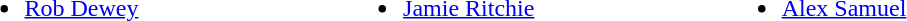<table style="width:100%;">
<tr>
<td style="vertical-align:top; width:20%;"><br><ul><li> <a href='#'>Rob Dewey</a></li></ul></td>
<td style="vertical-align:top; width:20%;"><br><ul><li> <a href='#'>Jamie Ritchie</a></li></ul></td>
<td style="vertical-align:top; width:20%;"><br><ul><li> <a href='#'>Alex Samuel</a></li></ul></td>
<td style="vertical-align:top; width:20%;"></td>
<td style="vertical-align:top; width:20%;"></td>
</tr>
</table>
